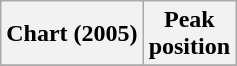<table class="wikitable sortable plainrowheaders" style="text-align:center">
<tr>
<th scope="col">Chart (2005)</th>
<th scope="col">Peak<br>position</th>
</tr>
<tr>
</tr>
</table>
